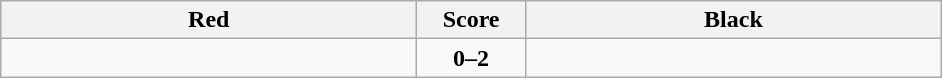<table class="wikitable" style="text-align: center;">
<tr>
<th align="right" width="270">Red</th>
<th width="65">Score</th>
<th align="left" width="270">Black</th>
</tr>
<tr>
<td align=left></td>
<td align=center><strong>0–2</strong></td>
<td align=left><strong></strong></td>
</tr>
</table>
